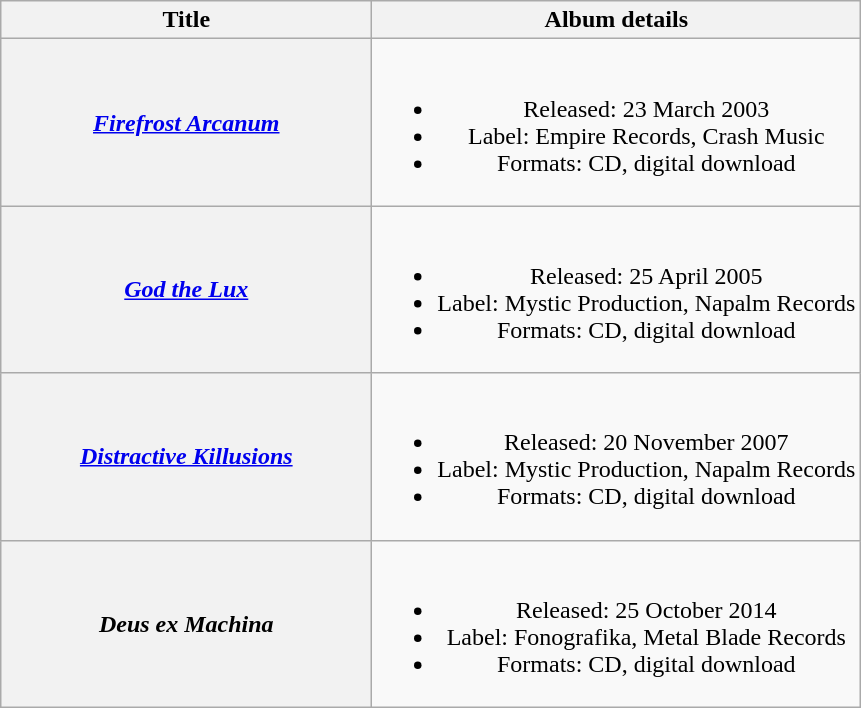<table class="wikitable plainrowheaders" style="text-align:center;">
<tr>
<th scope="col" style="width:15em;">Title</th>
<th scope="col">Album details</th>
</tr>
<tr>
<th scope="row"><em><a href='#'>Firefrost Arcanum</a></em></th>
<td><br><ul><li>Released: 23 March 2003</li><li>Label: Empire Records, Crash Music</li><li>Formats: CD, digital download</li></ul></td>
</tr>
<tr>
<th scope="row"><em><a href='#'>God the Lux</a></em></th>
<td><br><ul><li>Released: 25 April 2005</li><li>Label: Mystic Production, Napalm Records</li><li>Formats: CD, digital download</li></ul></td>
</tr>
<tr>
<th scope="row"><em><a href='#'>Distractive Killusions</a></em></th>
<td><br><ul><li>Released: 20 November 2007</li><li>Label: Mystic Production, Napalm Records</li><li>Formats: CD, digital download</li></ul></td>
</tr>
<tr>
<th scope="row"><em>Deus ex Machina</em></th>
<td><br><ul><li>Released: 25 October 2014</li><li>Label: Fonografika, Metal Blade Records</li><li>Formats: CD, digital download</li></ul></td>
</tr>
</table>
